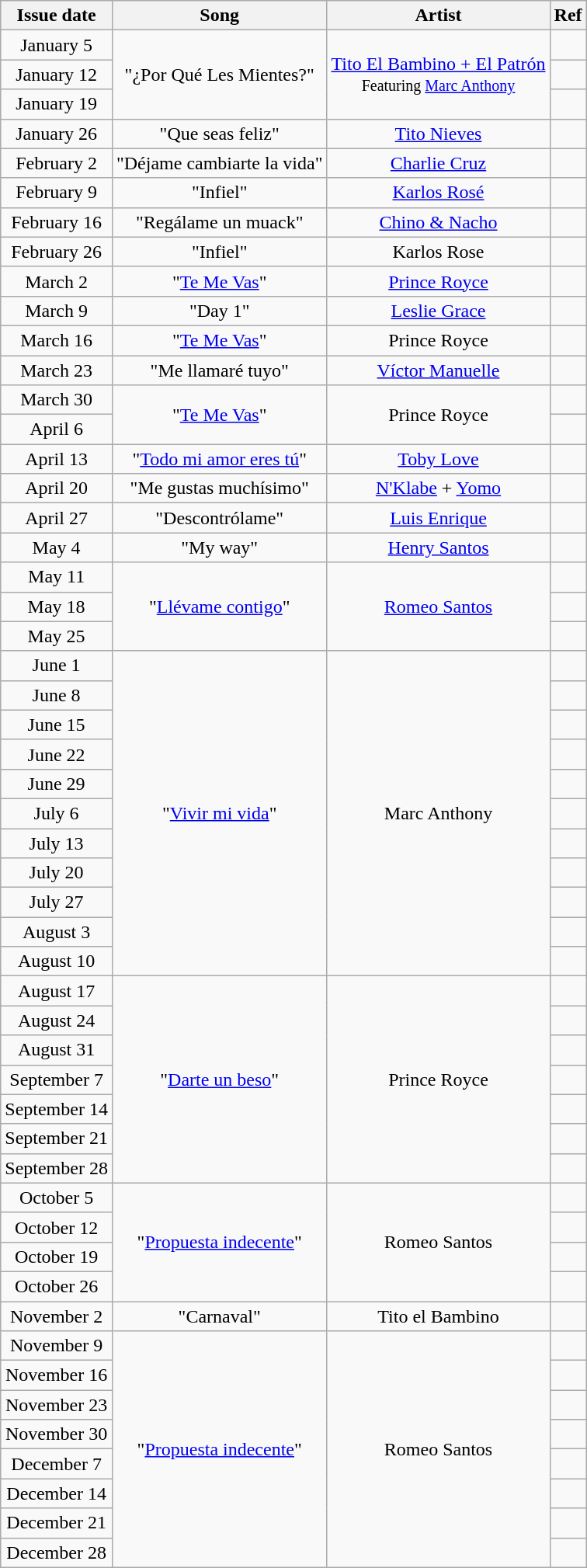<table class="wikitable" style="text-align: center;">
<tr>
<th>Issue date</th>
<th>Song</th>
<th>Artist</th>
<th>Ref</th>
</tr>
<tr>
<td>January 5</td>
<td style="text-align: center;" rowspan="3">"¿Por Qué Les Mientes?"</td>
<td style="text-align: center;" rowspan="3"><a href='#'>Tito El Bambino + El Patrón</a> <small><br>Featuring <a href='#'>Marc Anthony</a></small></td>
<td style="text-align: center;"></td>
</tr>
<tr>
<td>January 12</td>
<td style="text-align: center;"></td>
</tr>
<tr>
<td>January 19</td>
<td style="text-align: center;"></td>
</tr>
<tr>
<td>January 26</td>
<td style="text-align: center;" rowspan="1">"Que seas feliz"</td>
<td style="text-align: center;" rowspan="1"><a href='#'>Tito Nieves</a></td>
<td style="text-align: center;"></td>
</tr>
<tr>
<td>February 2</td>
<td style="text-align: center;" rowspan="1">"Déjame cambiarte la vida"</td>
<td style="text-align: center;" rowspan="1"><a href='#'>Charlie Cruz</a></td>
<td style="text-align: center;"></td>
</tr>
<tr>
<td>February 9</td>
<td style="text-align: center;" rowspan="1">"Infiel"</td>
<td style="text-align: center;" rowspan="1"><a href='#'>Karlos Rosé</a></td>
<td style="text-align: center;"></td>
</tr>
<tr>
<td>February 16</td>
<td style="text-align: center;" rowspan="1">"Regálame un muack"</td>
<td style="text-align: center;" rowspan="1"><a href='#'>Chino & Nacho</a></td>
<td style="text-align: center;"></td>
</tr>
<tr>
<td>February 26</td>
<td style="text-align: center;" rowspan="1">"Infiel"</td>
<td style="text-align: center;" rowspan="1">Karlos Rose</td>
<td style="text-align: center;"></td>
</tr>
<tr>
<td>March 2</td>
<td style="text-align: center;" rowspan="1">"<a href='#'>Te Me Vas</a>"</td>
<td style="text-align: center;" rowspan="1"><a href='#'>Prince Royce</a></td>
<td style="text-align: center;"></td>
</tr>
<tr>
<td>March 9</td>
<td style="text-align: center;" rowspan="1">"Day 1"</td>
<td style="text-align: center;" rowspan="1"><a href='#'>Leslie Grace</a></td>
<td style="text-align: center;"></td>
</tr>
<tr>
<td>March 16</td>
<td style="text-align: center;" rowspan="1">"<a href='#'>Te Me Vas</a>"</td>
<td style="text-align: center;" rowspan="1">Prince Royce</td>
<td style="text-align: center;"></td>
</tr>
<tr>
<td>March 23</td>
<td style="text-align: center;" rowspan="1">"Me llamaré tuyo"</td>
<td style="text-align: center;" rowspan="1"><a href='#'>Víctor Manuelle</a></td>
<td style="text-align: center;"></td>
</tr>
<tr>
<td>March 30</td>
<td style="text-align: center;" rowspan="2">"<a href='#'>Te Me Vas</a>"</td>
<td style="text-align: center;" rowspan="2">Prince Royce</td>
<td style="text-align: center;"></td>
</tr>
<tr>
<td>April 6</td>
<td style="text-align: center;"></td>
</tr>
<tr>
<td>April 13</td>
<td style="text-align: center;" rowspan="1">"<a href='#'>Todo mi amor eres tú</a>"</td>
<td style="text-align: center;" rowspan="1"><a href='#'>Toby Love</a></td>
<td style="text-align: center;"></td>
</tr>
<tr>
<td>April 20</td>
<td style="text-align: center;" rowspan="1">"Me gustas muchísimo"</td>
<td style="text-align: center;" rowspan="1"><a href='#'>N'Klabe</a> + <a href='#'>Yomo</a></td>
<td style="text-align: center;"></td>
</tr>
<tr>
<td>April 27</td>
<td style="text-align: center;" rowspan="1">"Descontrólame"</td>
<td style="text-align: center;" rowspan="1"><a href='#'>Luis Enrique</a></td>
<td style="text-align: center;"></td>
</tr>
<tr>
<td>May 4</td>
<td style="text-align: center;" rowspan="1">"My way"</td>
<td style="text-align: center;" rowspan="1"><a href='#'>Henry Santos</a></td>
<td style="text-align: center;"></td>
</tr>
<tr>
<td>May 11</td>
<td style="text-align: center;" rowspan="3">"<a href='#'>Llévame contigo</a>"</td>
<td style="text-align: center;" rowspan="3"><a href='#'>Romeo Santos</a></td>
<td style="text-align: center;"></td>
</tr>
<tr>
<td>May 18</td>
<td style="text-align: center;"></td>
</tr>
<tr>
<td>May 25</td>
<td style="text-align: center;"></td>
</tr>
<tr>
<td>June 1</td>
<td style="text-align: center;" rowspan="11">"<a href='#'>Vivir mi vida</a>"</td>
<td style="text-align: center;" rowspan="11">Marc Anthony</td>
<td style="text-align: center;"></td>
</tr>
<tr>
<td>June 8</td>
<td style="text-align: center;"></td>
</tr>
<tr>
<td>June 15</td>
<td style="text-align: center;"></td>
</tr>
<tr>
<td>June 22</td>
<td style="text-align: center;"></td>
</tr>
<tr>
<td>June 29</td>
<td style="text-align: center;"></td>
</tr>
<tr>
<td>July 6</td>
<td style="text-align: center;"></td>
</tr>
<tr>
<td>July 13</td>
<td style="text-align: center;"></td>
</tr>
<tr>
<td>July 20</td>
<td style="text-align: center;"></td>
</tr>
<tr>
<td>July 27</td>
<td style="text-align: center;"></td>
</tr>
<tr>
<td>August 3</td>
<td style="text-align: center;"></td>
</tr>
<tr>
<td>August 10</td>
<td style="text-align: center;"></td>
</tr>
<tr>
<td>August 17</td>
<td style="text-align: center;" rowspan="7">"<a href='#'>Darte un beso</a>"</td>
<td style="text-align: center;" rowspan="7">Prince Royce</td>
<td style="text-align: center;"></td>
</tr>
<tr>
<td>August 24</td>
<td style="text-align: center;"></td>
</tr>
<tr>
<td>August 31</td>
<td style="text-align: center;"></td>
</tr>
<tr>
<td>September 7</td>
<td style="text-align: center;"></td>
</tr>
<tr>
<td>September 14</td>
<td style="text-align: center;"></td>
</tr>
<tr>
<td>September 21</td>
<td style="text-align: center;"></td>
</tr>
<tr>
<td>September 28</td>
<td style="text-align: center;"></td>
</tr>
<tr>
<td>October 5</td>
<td style="text-align: center;" rowspan="4">"<a href='#'>Propuesta indecente</a>"</td>
<td style="text-align: center;" rowspan="4">Romeo Santos</td>
<td style="text-align: center;"></td>
</tr>
<tr>
<td>October 12</td>
<td style="text-align: center;"></td>
</tr>
<tr>
<td>October 19</td>
<td style="text-align: center;"></td>
</tr>
<tr>
<td>October 26</td>
<td style="text-align: center;"></td>
</tr>
<tr>
<td>November 2</td>
<td style="text-align: center;" rowspan="1">"Carnaval"</td>
<td style="text-align: center;" rowspan="1">Tito el Bambino</td>
<td style="text-align: center;"></td>
</tr>
<tr>
<td>November 9</td>
<td style="text-align: center;" rowspan="8">"<a href='#'>Propuesta indecente</a>"</td>
<td style="text-align: center;" rowspan="8">Romeo Santos</td>
<td style="text-align: center;"></td>
</tr>
<tr>
<td>November 16</td>
<td style="text-align: center;"></td>
</tr>
<tr>
<td>November 23</td>
<td style="text-align: center;"></td>
</tr>
<tr>
<td>November 30</td>
<td style="text-align: center;"></td>
</tr>
<tr>
<td>December 7</td>
<td style="text-align: center;"></td>
</tr>
<tr>
<td>December 14</td>
<td style="text-align: center;"></td>
</tr>
<tr>
<td>December 21</td>
<td style="text-align: center;"></td>
</tr>
<tr>
<td>December 28</td>
<td style="text-align: center;"></td>
</tr>
</table>
